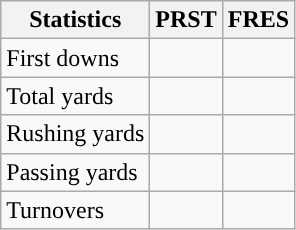<table class="wikitable">
<tr>
<th>Statistics</th>
<th>PRST</th>
<th>FRES</th>
</tr>
<tr>
<td>First downs</td>
<td></td>
<td></td>
</tr>
<tr>
<td>Total yards</td>
<td></td>
<td></td>
</tr>
<tr>
<td>Rushing yards</td>
<td></td>
<td></td>
</tr>
<tr>
<td>Passing yards</td>
<td></td>
<td></td>
</tr>
<tr>
<td>Turnovers</td>
<td></td>
<td></td>
</tr>
</table>
